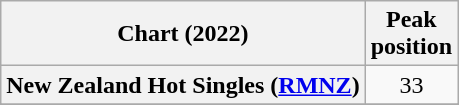<table class="wikitable sortable plainrowheaders" style="text-align:center">
<tr>
<th scope="col">Chart (2022)</th>
<th scope="col">Peak<br>position</th>
</tr>
<tr>
<th scope="row">New Zealand Hot Singles (<a href='#'>RMNZ</a>)</th>
<td>33</td>
</tr>
<tr>
</tr>
<tr>
</tr>
</table>
